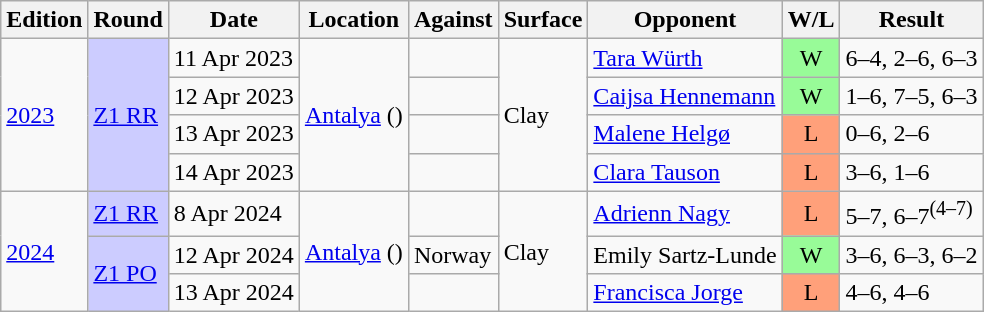<table class="wikitable">
<tr>
<th>Edition</th>
<th>Round</th>
<th>Date</th>
<th>Location</th>
<th>Against</th>
<th>Surface</th>
<th>Opponent</th>
<th>W/L</th>
<th>Result</th>
</tr>
<tr>
<td rowspan=4><a href='#'>2023</a></td>
<td rowspan=4 bgcolor=#ccf><a href='#'>Z1 RR</a></td>
<td>11 Apr 2023</td>
<td rowspan=4><a href='#'>Antalya</a> ()</td>
<td></td>
<td rowspan=4>Clay</td>
<td><a href='#'>Tara Würth</a></td>
<td bgcolor=#98FB98 align=center>W</td>
<td>6–4, 2–6, 6–3</td>
</tr>
<tr>
<td>12 Apr 2023</td>
<td></td>
<td><a href='#'>Caijsa Hennemann</a></td>
<td bgcolor=#98FB98 align=center>W</td>
<td>1–6, 7–5, 6–3</td>
</tr>
<tr>
<td>13 Apr 2023</td>
<td></td>
<td><a href='#'>Malene Helgø</a></td>
<td bgcolor=#FFA07A align=center>L</td>
<td>0–6, 2–6</td>
</tr>
<tr>
<td>14 Apr 2023</td>
<td></td>
<td><a href='#'>Clara Tauson</a></td>
<td bgcolor=#FFA07A align=center>L</td>
<td>3–6, 1–6</td>
</tr>
<tr>
<td rowspan=3><a href='#'>2024</a></td>
<td bgcolor=#ccf><a href='#'>Z1 RR</a></td>
<td>8 Apr 2024</td>
<td rowspan=3><a href='#'>Antalya</a> ()</td>
<td></td>
<td rowspan=3>Clay</td>
<td><a href='#'>Adrienn Nagy</a></td>
<td bgcolor=#FFA07A align=center>L</td>
<td>5–7, 6–7<sup>(4–7)</sup></td>
</tr>
<tr>
<td rowspan=2 bgcolor=#ccf><a href='#'>Z1 PO</a></td>
<td>12 Apr 2024</td>
<td> Norway</td>
<td>Emily Sartz-Lunde</td>
<td bgcolor=#98FB98 align=center>W</td>
<td>3–6, 6–3, 6–2</td>
</tr>
<tr>
<td>13 Apr 2024</td>
<td></td>
<td><a href='#'>Francisca Jorge</a></td>
<td bgcolor=#FFA07A align=center>L</td>
<td>4–6, 4–6</td>
</tr>
</table>
